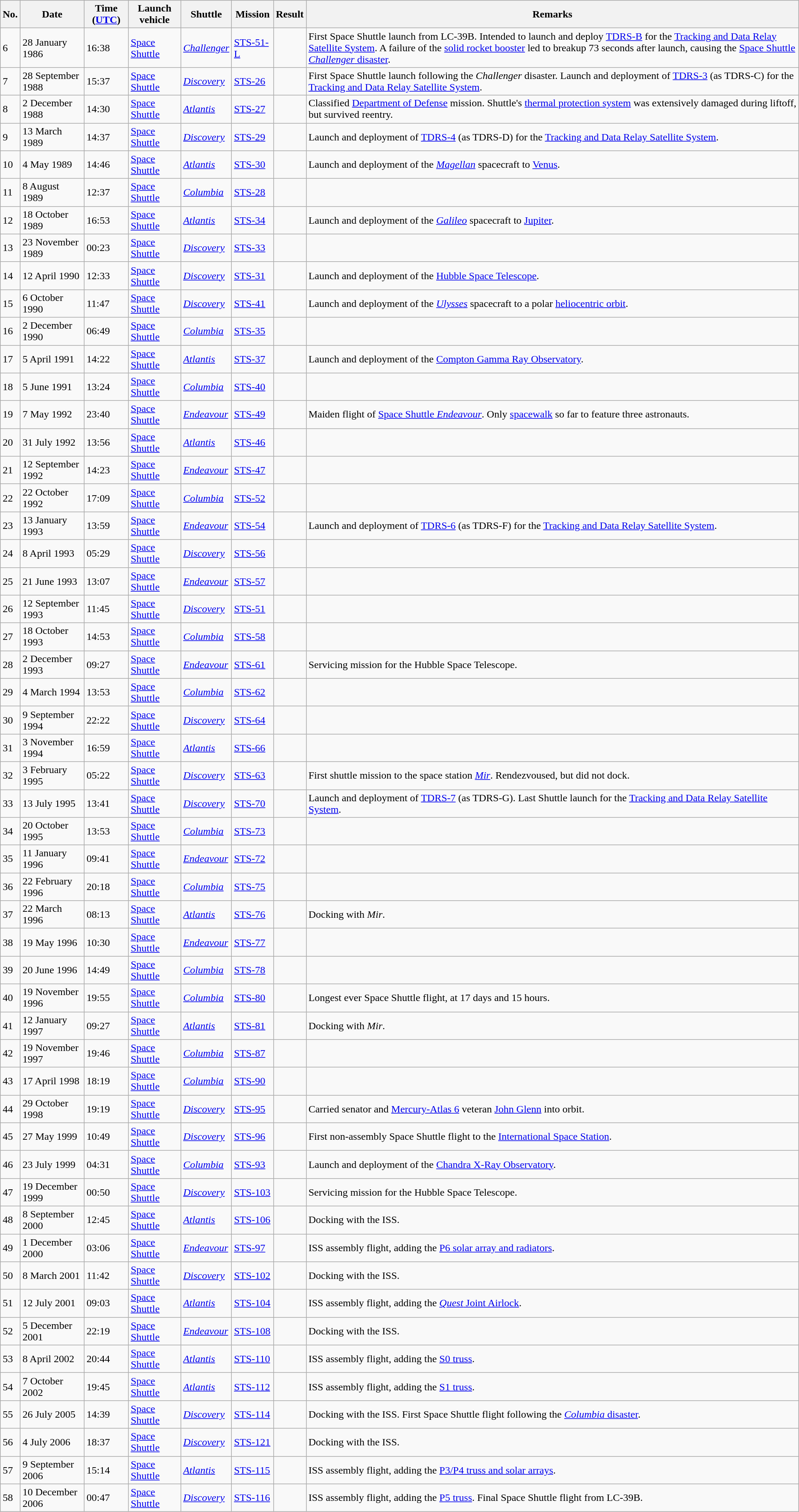<table class="wikitable mw-collapsible mw-collapsed">
<tr>
<th>No.</th>
<th>Date</th>
<th>Time (<a href='#'>UTC</a>)</th>
<th>Launch vehicle</th>
<th>Shuttle</th>
<th>Mission</th>
<th>Result</th>
<th>Remarks</th>
</tr>
<tr>
<td>6</td>
<td>28 January 1986</td>
<td>16:38</td>
<td><a href='#'>Space Shuttle</a></td>
<td><a href='#'><em>Challenger</em></a></td>
<td><a href='#'>STS-51-L</a></td>
<td></td>
<td>First Space Shuttle launch from LC-39B. Intended to launch and deploy <a href='#'>TDRS-B</a> for the <a href='#'>Tracking and Data Relay Satellite System</a>. A failure of the <a href='#'>solid rocket booster</a> led to breakup 73 seconds after launch, causing the <a href='#'>Space Shuttle <em>Challenger</em> disaster</a>.</td>
</tr>
<tr>
<td>7</td>
<td>28 September 1988</td>
<td>15:37</td>
<td><a href='#'>Space Shuttle</a></td>
<td><a href='#'><em>Discovery</em></a></td>
<td><a href='#'>STS-26</a></td>
<td></td>
<td>First Space Shuttle launch following the <em>Challenger</em> disaster. Launch and deployment of <a href='#'>TDRS-3</a> (as TDRS-C) for the <a href='#'>Tracking and Data Relay Satellite System</a>.</td>
</tr>
<tr>
<td>8</td>
<td>2 December 1988</td>
<td>14:30</td>
<td><a href='#'>Space Shuttle</a></td>
<td><a href='#'><em>Atlantis</em></a></td>
<td><a href='#'>STS-27</a></td>
<td></td>
<td>Classified <a href='#'>Department of Defense</a> mission. Shuttle's <a href='#'>thermal protection system</a> was extensively damaged during liftoff, but survived reentry.</td>
</tr>
<tr>
<td>9</td>
<td>13 March 1989</td>
<td>14:37</td>
<td><a href='#'>Space Shuttle</a></td>
<td><a href='#'><em>Discovery</em></a></td>
<td><a href='#'>STS-29</a></td>
<td></td>
<td>Launch and deployment of <a href='#'>TDRS-4</a> (as TDRS-D) for the <a href='#'>Tracking and Data Relay Satellite System</a>.</td>
</tr>
<tr>
<td>10</td>
<td>4 May 1989</td>
<td>14:46</td>
<td><a href='#'>Space Shuttle</a></td>
<td><a href='#'><em>Atlantis</em></a></td>
<td><a href='#'>STS-30</a></td>
<td></td>
<td>Launch and deployment of the <em><a href='#'>Magellan</a></em> spacecraft to <a href='#'>Venus</a>.</td>
</tr>
<tr>
<td>11</td>
<td>8 August 1989</td>
<td>12:37</td>
<td><a href='#'>Space Shuttle</a></td>
<td><a href='#'><em>Columbia</em></a></td>
<td><a href='#'>STS-28</a></td>
<td></td>
<td></td>
</tr>
<tr>
<td>12</td>
<td>18 October 1989</td>
<td>16:53</td>
<td><a href='#'>Space Shuttle</a></td>
<td><a href='#'><em>Atlantis</em></a></td>
<td><a href='#'>STS-34</a></td>
<td></td>
<td>Launch and deployment of the <a href='#'><em>Galileo</em></a> spacecraft to <a href='#'>Jupiter</a>.</td>
</tr>
<tr>
<td>13</td>
<td>23 November 1989</td>
<td>00:23</td>
<td><a href='#'>Space Shuttle</a></td>
<td><a href='#'><em>Discovery</em></a></td>
<td><a href='#'>STS-33</a></td>
<td></td>
<td></td>
</tr>
<tr>
<td>14</td>
<td>12 April 1990</td>
<td>12:33</td>
<td><a href='#'>Space Shuttle</a></td>
<td><a href='#'><em>Discovery</em></a></td>
<td><a href='#'>STS-31</a></td>
<td></td>
<td>Launch and deployment of the <a href='#'>Hubble Space Telescope</a>.</td>
</tr>
<tr>
<td>15</td>
<td>6 October 1990</td>
<td>11:47</td>
<td><a href='#'>Space Shuttle</a></td>
<td><a href='#'><em>Discovery</em></a></td>
<td><a href='#'>STS-41</a></td>
<td></td>
<td>Launch and deployment of the <em><a href='#'>Ulysses</a></em> spacecraft to a polar <a href='#'>heliocentric orbit</a>.</td>
</tr>
<tr>
<td>16</td>
<td>2 December 1990</td>
<td>06:49</td>
<td><a href='#'>Space Shuttle</a></td>
<td><a href='#'><em>Columbia</em></a></td>
<td><a href='#'>STS-35</a></td>
<td></td>
<td></td>
</tr>
<tr>
<td>17</td>
<td>5 April 1991</td>
<td>14:22</td>
<td><a href='#'>Space Shuttle</a></td>
<td><a href='#'><em>Atlantis</em></a></td>
<td><a href='#'>STS-37</a></td>
<td></td>
<td>Launch and deployment of the <a href='#'>Compton Gamma Ray Observatory</a>.</td>
</tr>
<tr>
<td>18</td>
<td>5 June 1991</td>
<td>13:24</td>
<td><a href='#'>Space Shuttle</a></td>
<td><a href='#'><em>Columbia</em></a></td>
<td><a href='#'>STS-40</a></td>
<td></td>
<td></td>
</tr>
<tr>
<td>19</td>
<td>7 May 1992</td>
<td>23:40</td>
<td><a href='#'>Space Shuttle</a></td>
<td><a href='#'><em>Endeavour</em></a></td>
<td><a href='#'>STS-49</a></td>
<td></td>
<td>Maiden flight of <a href='#'>Space Shuttle <em>Endeavour</em></a>. Only <a href='#'>spacewalk</a> so far to feature three astronauts.</td>
</tr>
<tr>
<td>20</td>
<td>31 July 1992</td>
<td>13:56</td>
<td><a href='#'>Space Shuttle</a></td>
<td><a href='#'><em>Atlantis</em></a></td>
<td><a href='#'>STS-46</a></td>
<td></td>
<td></td>
</tr>
<tr>
<td>21</td>
<td>12 September 1992</td>
<td>14:23</td>
<td><a href='#'>Space Shuttle</a></td>
<td><a href='#'><em>Endeavour</em></a></td>
<td><a href='#'>STS-47</a></td>
<td></td>
<td></td>
</tr>
<tr>
<td>22</td>
<td>22 October 1992</td>
<td>17:09</td>
<td><a href='#'>Space Shuttle</a></td>
<td><a href='#'><em>Columbia</em></a></td>
<td><a href='#'>STS-52</a></td>
<td></td>
<td></td>
</tr>
<tr>
<td>23</td>
<td>13 January 1993</td>
<td>13:59</td>
<td><a href='#'>Space Shuttle</a></td>
<td><a href='#'><em>Endeavour</em></a></td>
<td><a href='#'>STS-54</a></td>
<td></td>
<td>Launch and deployment of <a href='#'>TDRS-6</a> (as TDRS-F) for the <a href='#'>Tracking and Data Relay Satellite System</a>.</td>
</tr>
<tr>
<td>24</td>
<td>8 April 1993</td>
<td>05:29</td>
<td><a href='#'>Space Shuttle</a></td>
<td><a href='#'><em>Discovery</em></a></td>
<td><a href='#'>STS-56</a></td>
<td></td>
<td></td>
</tr>
<tr>
<td>25</td>
<td>21 June 1993</td>
<td>13:07</td>
<td><a href='#'>Space Shuttle</a></td>
<td><a href='#'><em>Endeavour</em></a></td>
<td><a href='#'>STS-57</a></td>
<td></td>
<td></td>
</tr>
<tr>
<td>26</td>
<td>12 September 1993</td>
<td>11:45</td>
<td><a href='#'>Space Shuttle</a></td>
<td><a href='#'><em>Discovery</em></a></td>
<td><a href='#'>STS-51</a></td>
<td></td>
<td></td>
</tr>
<tr>
<td>27</td>
<td>18 October 1993</td>
<td>14:53</td>
<td><a href='#'>Space Shuttle</a></td>
<td><a href='#'><em>Columbia</em></a></td>
<td><a href='#'>STS-58</a></td>
<td></td>
<td></td>
</tr>
<tr>
<td>28</td>
<td>2 December 1993</td>
<td>09:27</td>
<td><a href='#'>Space Shuttle</a></td>
<td><a href='#'><em>Endeavour</em></a></td>
<td><a href='#'>STS-61</a></td>
<td></td>
<td>Servicing mission for the Hubble Space Telescope.</td>
</tr>
<tr>
<td>29</td>
<td>4 March 1994</td>
<td>13:53</td>
<td><a href='#'>Space Shuttle</a></td>
<td><a href='#'><em>Columbia</em></a></td>
<td><a href='#'>STS-62</a></td>
<td></td>
<td></td>
</tr>
<tr>
<td>30</td>
<td>9 September 1994</td>
<td>22:22</td>
<td><a href='#'>Space Shuttle</a></td>
<td><a href='#'><em>Discovery</em></a></td>
<td><a href='#'>STS-64</a></td>
<td></td>
<td></td>
</tr>
<tr>
<td>31</td>
<td>3 November 1994</td>
<td>16:59</td>
<td><a href='#'>Space Shuttle</a></td>
<td><a href='#'><em>Atlantis</em></a></td>
<td><a href='#'>STS-66</a></td>
<td></td>
<td></td>
</tr>
<tr>
<td>32</td>
<td>3 February 1995</td>
<td>05:22</td>
<td><a href='#'>Space Shuttle</a></td>
<td><a href='#'><em>Discovery</em></a></td>
<td><a href='#'>STS-63</a></td>
<td></td>
<td>First shuttle mission to the space station <em><a href='#'>Mir</a></em>. Rendezvoused, but did not dock.</td>
</tr>
<tr>
<td>33</td>
<td>13 July 1995</td>
<td>13:41</td>
<td><a href='#'>Space Shuttle</a></td>
<td><a href='#'><em>Discovery</em></a></td>
<td><a href='#'>STS-70</a></td>
<td></td>
<td>Launch and deployment of <a href='#'>TDRS-7</a> (as TDRS-G). Last Shuttle launch for the <a href='#'>Tracking and Data Relay Satellite System</a>.</td>
</tr>
<tr>
<td>34</td>
<td>20 October 1995</td>
<td>13:53</td>
<td><a href='#'>Space Shuttle</a></td>
<td><a href='#'><em>Columbia</em></a></td>
<td><a href='#'>STS-73</a></td>
<td></td>
<td></td>
</tr>
<tr>
<td>35</td>
<td>11 January 1996</td>
<td>09:41</td>
<td><a href='#'>Space Shuttle</a></td>
<td><a href='#'><em>Endeavour</em></a></td>
<td><a href='#'>STS-72</a></td>
<td></td>
<td></td>
</tr>
<tr>
<td>36</td>
<td>22 February 1996</td>
<td>20:18</td>
<td><a href='#'>Space Shuttle</a></td>
<td><a href='#'><em>Columbia</em></a></td>
<td><a href='#'>STS-75</a></td>
<td></td>
<td></td>
</tr>
<tr>
<td>37</td>
<td>22 March 1996</td>
<td>08:13</td>
<td><a href='#'>Space Shuttle</a></td>
<td><a href='#'><em>Atlantis</em></a></td>
<td><a href='#'>STS-76</a></td>
<td></td>
<td>Docking with <em>Mir</em>.</td>
</tr>
<tr>
<td>38</td>
<td>19 May 1996</td>
<td>10:30</td>
<td><a href='#'>Space Shuttle</a></td>
<td><a href='#'><em>Endeavour</em></a></td>
<td><a href='#'>STS-77</a></td>
<td></td>
<td></td>
</tr>
<tr>
<td>39</td>
<td>20 June 1996</td>
<td>14:49</td>
<td><a href='#'>Space Shuttle</a></td>
<td><a href='#'><em>Columbia</em></a></td>
<td><a href='#'>STS-78</a></td>
<td></td>
<td></td>
</tr>
<tr>
<td>40</td>
<td>19 November 1996</td>
<td>19:55</td>
<td><a href='#'>Space Shuttle</a></td>
<td><a href='#'><em>Columbia</em></a></td>
<td><a href='#'>STS-80</a></td>
<td></td>
<td>Longest ever Space Shuttle flight, at 17 days and 15 hours.</td>
</tr>
<tr>
<td>41</td>
<td>12 January 1997</td>
<td>09:27</td>
<td><a href='#'>Space Shuttle</a></td>
<td><a href='#'><em>Atlantis</em></a></td>
<td><a href='#'>STS-81</a></td>
<td></td>
<td>Docking with <em>Mir</em>.</td>
</tr>
<tr>
<td>42</td>
<td>19 November 1997</td>
<td>19:46</td>
<td><a href='#'>Space Shuttle</a></td>
<td><a href='#'><em>Columbia</em></a></td>
<td><a href='#'>STS-87</a></td>
<td></td>
<td></td>
</tr>
<tr>
<td>43</td>
<td>17 April 1998</td>
<td>18:19</td>
<td><a href='#'>Space Shuttle</a></td>
<td><a href='#'><em>Columbia</em></a></td>
<td><a href='#'>STS-90</a></td>
<td></td>
<td></td>
</tr>
<tr>
<td>44</td>
<td>29 October 1998</td>
<td>19:19</td>
<td><a href='#'>Space Shuttle</a></td>
<td><a href='#'><em>Discovery</em></a></td>
<td><a href='#'>STS-95</a></td>
<td></td>
<td>Carried senator and <a href='#'>Mercury-Atlas 6</a> veteran <a href='#'>John Glenn</a> into orbit.</td>
</tr>
<tr>
<td>45</td>
<td>27 May 1999</td>
<td>10:49</td>
<td><a href='#'>Space Shuttle</a></td>
<td><a href='#'><em>Discovery</em></a></td>
<td><a href='#'>STS-96</a></td>
<td></td>
<td>First non-assembly Space Shuttle flight to the <a href='#'>International Space Station</a>.</td>
</tr>
<tr>
<td>46</td>
<td>23 July 1999</td>
<td>04:31</td>
<td><a href='#'>Space Shuttle</a></td>
<td><a href='#'><em>Columbia</em></a></td>
<td><a href='#'>STS-93</a></td>
<td></td>
<td>Launch and deployment of the <a href='#'>Chandra X-Ray Observatory</a>.</td>
</tr>
<tr>
<td>47</td>
<td>19 December 1999</td>
<td>00:50</td>
<td><a href='#'>Space Shuttle</a></td>
<td><a href='#'><em>Discovery</em></a></td>
<td><a href='#'>STS-103</a></td>
<td></td>
<td>Servicing mission for the Hubble Space Telescope.</td>
</tr>
<tr>
<td>48</td>
<td>8 September 2000</td>
<td>12:45</td>
<td><a href='#'>Space Shuttle</a></td>
<td><a href='#'><em>Atlantis</em></a></td>
<td><a href='#'>STS-106</a></td>
<td></td>
<td>Docking with the ISS.</td>
</tr>
<tr>
<td>49</td>
<td>1 December 2000</td>
<td>03:06</td>
<td><a href='#'>Space Shuttle</a></td>
<td><a href='#'><em>Endeavour</em></a></td>
<td><a href='#'>STS-97</a></td>
<td></td>
<td>ISS assembly flight, adding the <a href='#'>P6 solar array and radiators</a>.</td>
</tr>
<tr>
<td>50</td>
<td>8 March 2001</td>
<td>11:42</td>
<td><a href='#'>Space Shuttle</a></td>
<td><a href='#'><em>Discovery</em></a></td>
<td><a href='#'>STS-102</a></td>
<td></td>
<td>Docking with the ISS.</td>
</tr>
<tr>
<td>51</td>
<td>12 July 2001</td>
<td>09:03</td>
<td><a href='#'>Space Shuttle</a></td>
<td><a href='#'><em>Atlantis</em></a></td>
<td><a href='#'>STS-104</a></td>
<td></td>
<td>ISS assembly flight, adding the <a href='#'><em>Quest</em> Joint Airlock</a>.</td>
</tr>
<tr>
<td>52</td>
<td>5 December 2001</td>
<td>22:19</td>
<td><a href='#'>Space Shuttle</a></td>
<td><a href='#'><em>Endeavour</em></a></td>
<td><a href='#'>STS-108</a></td>
<td></td>
<td>Docking with the ISS.</td>
</tr>
<tr>
<td>53</td>
<td>8 April 2002</td>
<td>20:44</td>
<td><a href='#'>Space Shuttle</a></td>
<td><a href='#'><em>Atlantis</em></a></td>
<td><a href='#'>STS-110</a></td>
<td></td>
<td>ISS assembly flight, adding the <a href='#'>S0 truss</a>.</td>
</tr>
<tr>
<td>54</td>
<td>7 October 2002</td>
<td>19:45</td>
<td><a href='#'>Space Shuttle</a></td>
<td><a href='#'><em>Atlantis</em></a></td>
<td><a href='#'>STS-112</a></td>
<td></td>
<td>ISS assembly flight, adding the <a href='#'>S1 truss</a>.</td>
</tr>
<tr>
<td>55</td>
<td>26 July 2005</td>
<td>14:39</td>
<td><a href='#'>Space Shuttle</a></td>
<td><a href='#'><em>Discovery</em></a></td>
<td><a href='#'>STS-114</a></td>
<td></td>
<td>Docking with the ISS. First Space Shuttle flight following the <a href='#'><em>Columbia</em> disaster</a>.</td>
</tr>
<tr>
<td>56</td>
<td>4 July 2006</td>
<td>18:37</td>
<td><a href='#'>Space Shuttle</a></td>
<td><a href='#'><em>Discovery</em></a></td>
<td><a href='#'>STS-121</a></td>
<td></td>
<td>Docking with the ISS.</td>
</tr>
<tr>
<td>57</td>
<td>9 September 2006</td>
<td>15:14</td>
<td><a href='#'>Space Shuttle</a></td>
<td><a href='#'><em>Atlantis</em></a></td>
<td><a href='#'>STS-115</a></td>
<td></td>
<td>ISS assembly flight, adding the <a href='#'>P3/P4 truss and solar arrays</a>.</td>
</tr>
<tr>
<td>58</td>
<td>10 December 2006</td>
<td>00:47</td>
<td><a href='#'>Space Shuttle</a></td>
<td><a href='#'><em>Discovery</em></a></td>
<td><a href='#'>STS-116</a></td>
<td></td>
<td>ISS assembly flight, adding the <a href='#'>P5 truss</a>. Final Space Shuttle flight from LC-39B.</td>
</tr>
</table>
